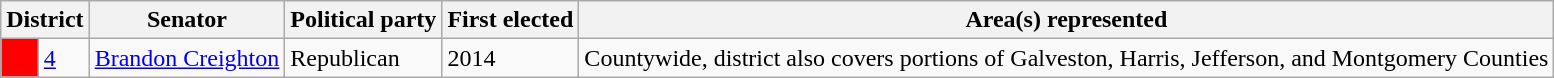<table class="wikitable">
<tr>
<th colspan="2">District</th>
<th>Senator</th>
<th>Political party</th>
<th>First elected</th>
<th>Area(s) represented</th>
</tr>
<tr>
<td bgcolor="red"> </td>
<td><a href='#'>4</a></td>
<td><a href='#'>Brandon Creighton</a></td>
<td>Republican</td>
<td>2014</td>
<td>Countywide, district also covers portions of Galveston, Harris, Jefferson, and Montgomery Counties</td>
</tr>
</table>
